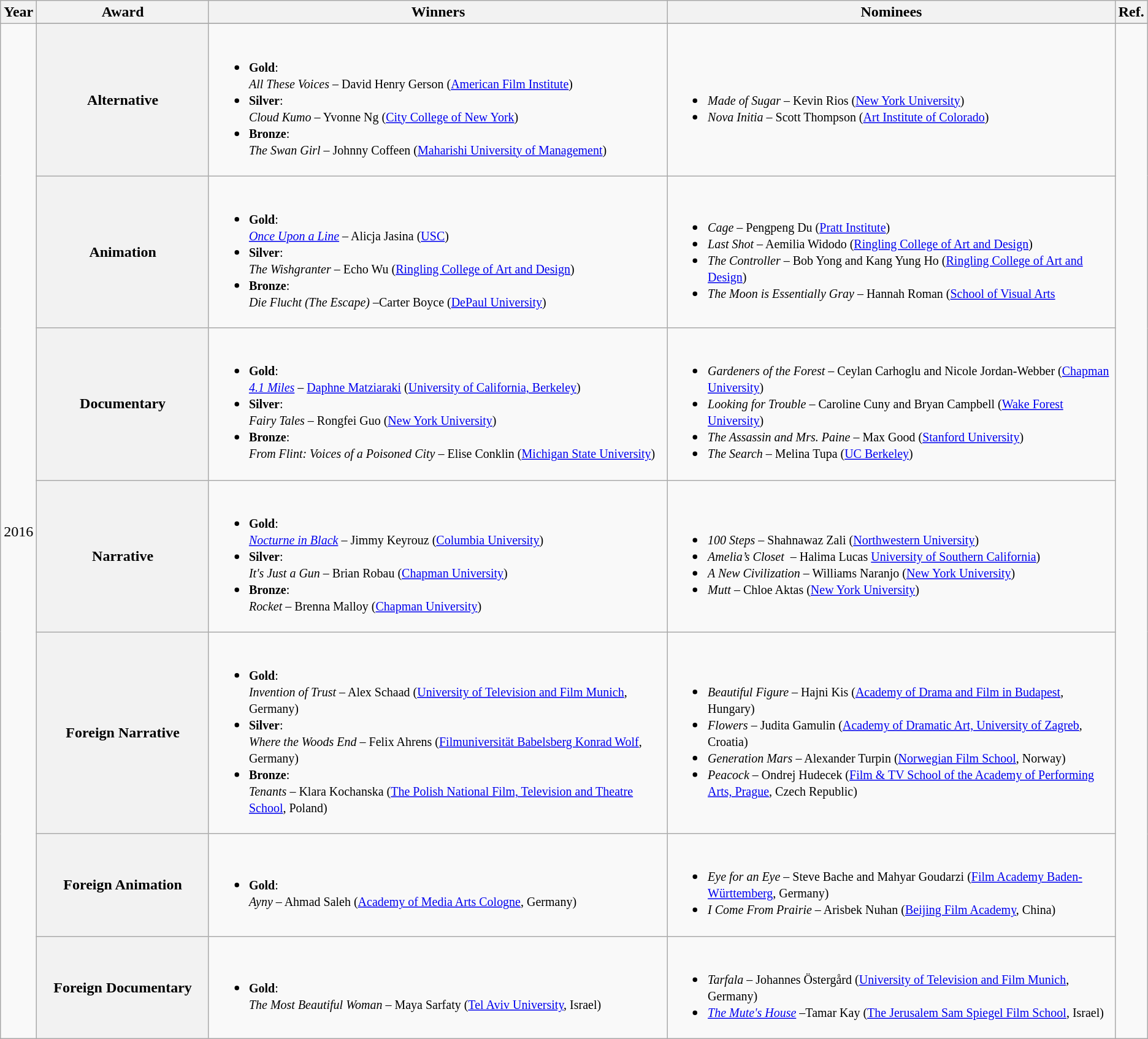<table class="wikitable sortable">
<tr>
<th bgcolor="#efefef">Year</th>
<th bgcolor="#efefef" width="15%">Award</th>
<th bgcolor="#efefef" width="40%">Winners</th>
<th bgcolor="#efefef">Nominees</th>
<th bgcolor="#efefef" class=unsortable>Ref.</th>
</tr>
<tr>
<td rowspan="8">2016</td>
</tr>
<tr>
<th scope="row"><strong>Alternative</strong></th>
<td><br><ul><li><small><strong>Gold</strong>:<br><em>All These Voices</em> – David Henry Gerson (<a href='#'>American Film Institute</a>)</small></li><li><small><strong>Silver</strong>:<br><em>Cloud Kumo</em> – Yvonne Ng (<a href='#'>City College of New York</a>)</small></li><li><small><strong>Bronze</strong>:<br><em>The Swan Girl</em> – Johnny Coffeen (<a href='#'>Maharishi University of Management</a>)</small></li></ul></td>
<td><br><ul><li><small><em>Made of Sugar</em> – Kevin Rios (<a href='#'>New York University</a>)</small></li><li><small><em>Nova Initia</em> – Scott Thompson (<a href='#'>Art Institute of Colorado</a>)</small></li></ul></td>
<td rowspan="7"></td>
</tr>
<tr>
<th scope="row"><strong>Animation</strong></th>
<td><br><ul><li><small><strong>Gold</strong>:<br><em><a href='#'>Once Upon a Line</a></em> – Alicja Jasina (<a href='#'>USC</a>)</small></li><li><small><strong>Silver</strong>:<br><em>The Wishgranter</em> – Echo Wu (<a href='#'>Ringling College of Art and Design</a>)</small></li><li><small><strong>Bronze</strong>:<br><em>Die Flucht (The Escape)</em> –Carter Boyce (<a href='#'>DePaul University</a>)</small></li></ul></td>
<td><br><ul><li><small><em>Cage</em> – Pengpeng Du (<a href='#'>Pratt Institute</a>)</small></li><li><small><em>Last Shot</em> – Aemilia Widodo (<a href='#'>Ringling College of Art and Design</a>)</small></li><li><small><em>The Controller</em> – Bob Yong and Kang Yung Ho (<a href='#'>Ringling College of Art and Design</a>)</small></li><li><small><em>The Moon is Essentially Gray</em> – Hannah Roman (<a href='#'>School of Visual Arts</a></small></li></ul></td>
</tr>
<tr>
<th scope="row"><strong>Documentary</strong></th>
<td><br><ul><li><small><strong>Gold</strong>:<br><em><a href='#'>4.1 Miles</a></em> – <a href='#'>Daphne Matziaraki</a> (<a href='#'>University of California, Berkeley</a>)</small></li><li><small><strong>Silver</strong>:<br><em>Fairy Tales</em> – Rongfei Guo (<a href='#'>New York University</a>)</small></li><li><small><strong>Bronze</strong>:<br><em>From Flint: Voices of a Poisoned City</em> – Elise Conklin (<a href='#'>Michigan State University</a>)</small></li></ul></td>
<td><br><ul><li><small><em>Gardeners of the Forest</em> – Ceylan Carhoglu and Nicole Jordan-Webber (<a href='#'>Chapman University</a>)</small></li><li><small><em>Looking for Trouble</em> – Caroline Cuny and Bryan Campbell (<a href='#'>Wake Forest University</a>)</small></li><li><small><em>The Assassin and Mrs. Paine</em> – Max Good (<a href='#'>Stanford University</a>)</small></li><li><small><em>The Search</em> – Melina Tupa (<a href='#'>UC Berkeley</a>)</small></li></ul></td>
</tr>
<tr>
<th scope="row"><strong>Narrative</strong></th>
<td><br><ul><li><small><strong>Gold</strong>:<br><em><a href='#'>Nocturne in Black</a></em> – Jimmy Keyrouz (<a href='#'>Columbia University</a>)</small></li><li><small><strong>Silver</strong>:<br><em>It's Just a Gun</em> – Brian Robau (<a href='#'>Chapman University</a>)</small></li><li><small><strong>Bronze</strong>:<br><em>Rocket</em> – Brenna Malloy (<a href='#'>Chapman University</a>)</small></li></ul></td>
<td><br><ul><li><small><em>100 Steps</em> – Shahnawaz Zali (<a href='#'>Northwestern University</a>)</small></li><li><small><em>Amelia’s Closet</em>  – Halima Lucas <a href='#'>University of Southern California</a>)</small></li><li><small><em>A New Civilization</em> – Williams Naranjo (<a href='#'>New York University</a>)</small></li><li><small><em>Mutt</em> – Chloe Aktas (<a href='#'>New York University</a>)</small></li></ul></td>
</tr>
<tr>
<th scope="row"><strong>Foreign Narrative</strong></th>
<td><br><ul><li><small><strong>Gold</strong>:<br><em>Invention of Trust</em> – Alex Schaad (<a href='#'>University of Television and Film Munich</a>, Germany)</small></li><li><small><strong>Silver</strong>:<br><em>Where the Woods End</em> – Felix Ahrens (<a href='#'>Filmuniversität Babelsberg Konrad Wolf</a>, Germany)</small></li><li><small><strong>Bronze</strong>:<br><em>Tenants</em> – Klara Kochanska (<a href='#'>The Polish National Film, Television and Theatre School</a>, Poland)</small></li></ul></td>
<td><br><ul><li><small><em>Beautiful Figure</em> – Hajni Kis (<a href='#'>Academy of Drama and Film in Budapest</a>, Hungary)</small></li><li><small><em>Flowers</em> – Judita Gamulin (<a href='#'>Academy of Dramatic Art, University of Zagreb</a>, Croatia)</small></li><li><small><em>Generation Mars</em> – Alexander Turpin (<a href='#'>Norwegian Film School</a>, Norway)</small></li><li><small><em>Peacock</em> – Ondrej Hudecek (<a href='#'>Film & TV School of the Academy of Performing Arts, Prague</a>, Czech Republic)</small></li></ul></td>
</tr>
<tr>
<th scope="row"><strong>Foreign Animation</strong></th>
<td><br><ul><li><small><strong>Gold</strong>:<br><em>Ayny</em> – Ahmad Saleh (<a href='#'>Academy of Media Arts Cologne</a>, Germany)</small></li></ul></td>
<td><br><ul><li><small><em>Eye for an Eye</em> – Steve Bache and Mahyar Goudarzi (<a href='#'>Film Academy Baden-Württemberg</a>, Germany)</small></li><li><small><em>I Come From Prairie</em> – Arisbek Nuhan (<a href='#'>Beijing Film Academy</a>, China)</small></li></ul></td>
</tr>
<tr>
<th scope="row"><strong>Foreign Documentary</strong></th>
<td><br><ul><li><small><strong>Gold</strong>:<br><em>The Most Beautiful Woman</em> – Maya Sarfaty (<a href='#'>Tel Aviv University</a>, Israel)</small></li></ul></td>
<td><br><ul><li><small><em>Tarfala</em> – Johannes Östergård (<a href='#'>University of Television and Film Munich</a>, Germany)</small></li><li><small><em><a href='#'>The Mute's House</a></em> –Tamar Kay (<a href='#'>The Jerusalem Sam Spiegel Film School</a>, Israel)</small></li></ul></td>
</tr>
</table>
